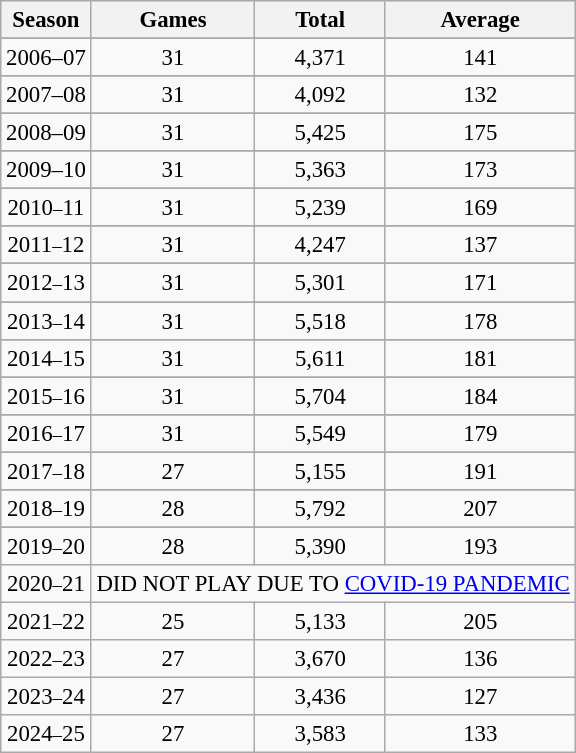<table class="wikitable" border="1" style="text-align:center; font-size:95%">
<tr style="text-align:center; font-weight:bold; background-color:#dddddd;">
<th rowspan="1">Season</th>
<th rowspan="1">Games</th>
<th rowspan="1">Total</th>
<th rowspan="1">Average</th>
</tr>
<tr>
</tr>
<tr>
</tr>
<tr>
</tr>
<tr>
<td>2006–07</td>
<td>31</td>
<td>4,371</td>
<td>141</td>
</tr>
<tr>
</tr>
<tr style="text-align:center">
<td>2007–08</td>
<td>31</td>
<td>4,092</td>
<td>132</td>
</tr>
<tr>
</tr>
<tr style="text-align:center">
<td>2008–09</td>
<td>31</td>
<td>5,425</td>
<td>175</td>
</tr>
<tr>
</tr>
<tr style="text-align:center">
<td>2009–10</td>
<td>31</td>
<td>5,363</td>
<td>173</td>
</tr>
<tr>
</tr>
<tr style="text-align:center">
<td>2010<small>–</small>11</td>
<td>31</td>
<td>5,239</td>
<td>169</td>
</tr>
<tr>
</tr>
<tr style="text-align:center">
<td>2011<small>–</small>12</td>
<td>31</td>
<td>4,247</td>
<td>137</td>
</tr>
<tr>
</tr>
<tr style="text-align:center">
<td>2012<small>–</small>13</td>
<td>31</td>
<td>5,301</td>
<td>171</td>
</tr>
<tr>
</tr>
<tr style="text-align:center">
<td>2013<small>–</small>14</td>
<td>31</td>
<td>5,518</td>
<td>178</td>
</tr>
<tr>
</tr>
<tr style="text-align:center">
<td>2014<small>–</small>15</td>
<td>31</td>
<td>5,611</td>
<td>181</td>
</tr>
<tr>
</tr>
<tr style="text-align:center">
<td>2015<small>–</small>16</td>
<td>31</td>
<td>5,704</td>
<td>184</td>
</tr>
<tr>
</tr>
<tr style="text-align:center">
<td>2016<small>–</small>17</td>
<td>31</td>
<td>5,549</td>
<td>179</td>
</tr>
<tr>
</tr>
<tr style="text-align:center">
<td>2017<small>–</small>18</td>
<td>27</td>
<td>5,155</td>
<td>191</td>
</tr>
<tr>
</tr>
<tr style="”text-align:center”">
<td>2018<small>–</small>19</td>
<td>28</td>
<td>5,792</td>
<td>207</td>
</tr>
<tr>
</tr>
<tr style="“text-align:center”">
<td>2019<small>–</small>20</td>
<td>28</td>
<td>5,390</td>
<td>193</td>
</tr>
<tr>
<td>2020<small>–</small>21</td>
<td colspan="3">DID NOT PLAY DUE TO <a href='#'>COVID-19 PANDEMIC</a></td>
</tr>
<tr>
<td>2021<small>–</small>22</td>
<td>25</td>
<td>5,133</td>
<td>205</td>
</tr>
<tr>
<td>2022<small>–</small>23</td>
<td>27</td>
<td>3,670</td>
<td>136</td>
</tr>
<tr>
<td>2023<small>–</small>24</td>
<td>27</td>
<td>3,436</td>
<td>127</td>
</tr>
<tr>
<td>2024<small>–</small>25</td>
<td>27</td>
<td>3,583</td>
<td>133</td>
</tr>
</table>
